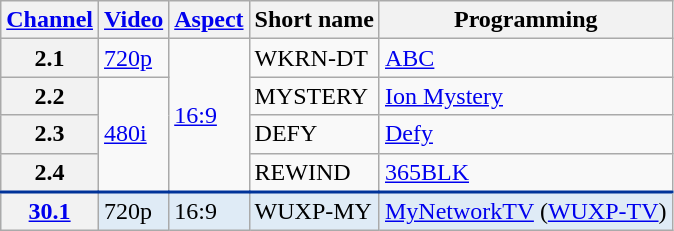<table class="wikitable">
<tr>
<th scope = "col"><a href='#'>Channel</a></th>
<th scope = "col"><a href='#'>Video</a></th>
<th scope = "col"><a href='#'>Aspect</a></th>
<th scope = "col">Short name</th>
<th scope = "col">Programming</th>
</tr>
<tr>
<th scope = "row">2.1</th>
<td><a href='#'>720p</a></td>
<td rowspan=4><a href='#'>16:9</a></td>
<td>WKRN-DT</td>
<td><a href='#'>ABC</a></td>
</tr>
<tr>
<th scope = "row">2.2</th>
<td rowspan=3><a href='#'>480i</a></td>
<td>MYSTERY</td>
<td><a href='#'>Ion Mystery</a></td>
</tr>
<tr>
<th scope = "row">2.3</th>
<td>DEFY</td>
<td><a href='#'>Defy</a></td>
</tr>
<tr>
<th scope = "row">2.4</th>
<td>REWIND</td>
<td><a href='#'>365BLK</a></td>
</tr>
<tr style="background-color:#DFEBF6; border-top: 2px solid #003399;">
<th scope = "row"><a href='#'>30.1</a></th>
<td>720p</td>
<td>16:9</td>
<td>WUXP-MY</td>
<td><a href='#'>MyNetworkTV</a> (<a href='#'>WUXP-TV</a>)</td>
</tr>
</table>
